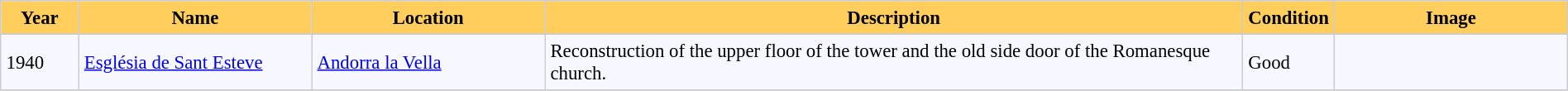<table bgcolor="#f7f8ff" cellpadding="4" cellspacing="0" border="1" style="font-size: 95%; border: #cccccc solid 1px; border-collapse: collapse;">
<tr>
<th width="5%" style="background:#ffce5d;">Year</th>
<th width="15%" style="background:#ffce5d;">Name</th>
<th width="15%" style="background:#ffce5d;">Location</th>
<th width="45%" style="background:#ffce5d;">Description</th>
<th width="5%" style="background:#ffce5d;">Condition</th>
<th width="15%" style="background:#ffce5d;">Image</th>
</tr>
<tr ---->
</tr>
<tr>
<td>1940</td>
<td><a href='#'>Església de Sant Esteve</a></td>
<td><a href='#'>Andorra la Vella</a> <br> <small></small></td>
<td>Reconstruction of the upper floor of the tower and the old side door of the Romanesque church.</td>
<td>Good</td>
<td></td>
</tr>
<tr>
</tr>
</table>
